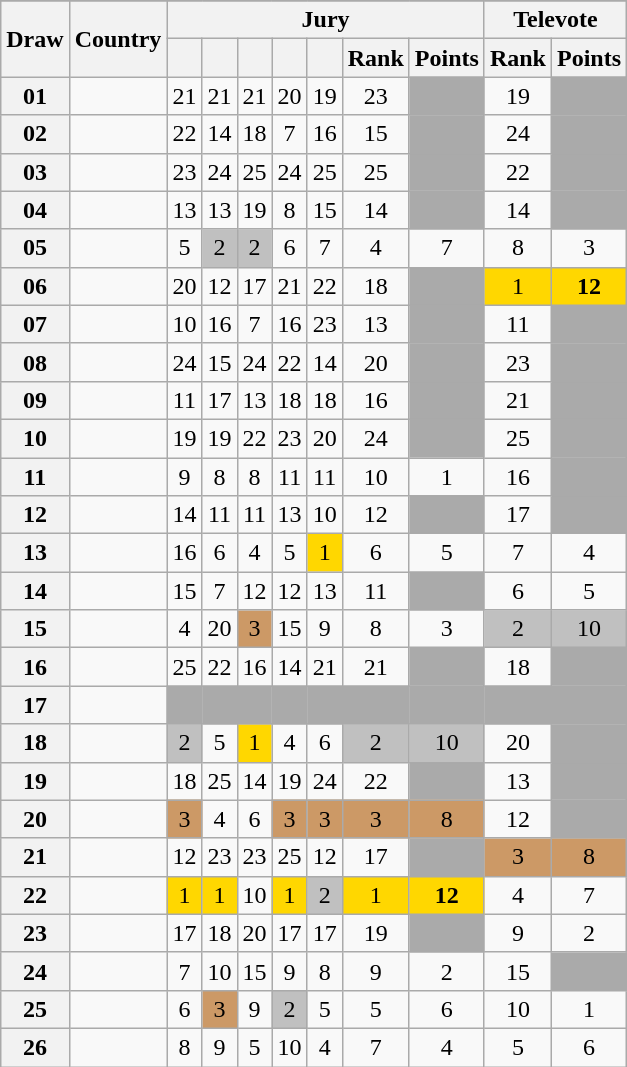<table class="sortable wikitable collapsible plainrowheaders" style="text-align:center;">
<tr>
</tr>
<tr>
<th scope="col" rowspan="2">Draw</th>
<th scope="col" rowspan="2">Country</th>
<th scope="col" colspan="7">Jury</th>
<th scope="col" colspan="2">Televote</th>
</tr>
<tr>
<th scope="col"><small></small></th>
<th scope="col"><small></small></th>
<th scope="col"><small></small></th>
<th scope="col"><small></small></th>
<th scope="col"><small></small></th>
<th scope="col">Rank</th>
<th scope="col">Points</th>
<th scope="col">Rank</th>
<th scope="col">Points</th>
</tr>
<tr>
<th scope="row" style="text-align:center;">01</th>
<td style="text-align:left;"></td>
<td>21</td>
<td>21</td>
<td>21</td>
<td>20</td>
<td>19</td>
<td>23</td>
<td style="background:#AAAAAA;"></td>
<td>19</td>
<td style="background:#AAAAAA;"></td>
</tr>
<tr>
<th scope="row" style="text-align:center;">02</th>
<td style="text-align:left;"></td>
<td>22</td>
<td>14</td>
<td>18</td>
<td>7</td>
<td>16</td>
<td>15</td>
<td style="background:#AAAAAA;"></td>
<td>24</td>
<td style="background:#AAAAAA;"></td>
</tr>
<tr>
<th scope="row" style="text-align:center;">03</th>
<td style="text-align:left;"></td>
<td>23</td>
<td>24</td>
<td>25</td>
<td>24</td>
<td>25</td>
<td>25</td>
<td style="background:#AAAAAA;"></td>
<td>22</td>
<td style="background:#AAAAAA;"></td>
</tr>
<tr>
<th scope="row" style="text-align:center;">04</th>
<td style="text-align:left;"></td>
<td>13</td>
<td>13</td>
<td>19</td>
<td>8</td>
<td>15</td>
<td>14</td>
<td style="background:#AAAAAA;"></td>
<td>14</td>
<td style="background:#AAAAAA;"></td>
</tr>
<tr>
<th scope="row" style="text-align:center;">05</th>
<td style="text-align:left;"></td>
<td>5</td>
<td style="background:silver;">2</td>
<td style="background:silver;">2</td>
<td>6</td>
<td>7</td>
<td>4</td>
<td>7</td>
<td>8</td>
<td>3</td>
</tr>
<tr>
<th scope="row" style="text-align:center;">06</th>
<td style="text-align:left;"></td>
<td>20</td>
<td>12</td>
<td>17</td>
<td>21</td>
<td>22</td>
<td>18</td>
<td style="background:#AAAAAA;"></td>
<td style="background:gold;">1</td>
<td style="background:gold;"><strong>12</strong></td>
</tr>
<tr>
<th scope="row" style="text-align:center;">07</th>
<td style="text-align:left;"></td>
<td>10</td>
<td>16</td>
<td>7</td>
<td>16</td>
<td>23</td>
<td>13</td>
<td style="background:#AAAAAA;"></td>
<td>11</td>
<td style="background:#AAAAAA;"></td>
</tr>
<tr>
<th scope="row" style="text-align:center;">08</th>
<td style="text-align:left;"></td>
<td>24</td>
<td>15</td>
<td>24</td>
<td>22</td>
<td>14</td>
<td>20</td>
<td style="background:#AAAAAA;"></td>
<td>23</td>
<td style="background:#AAAAAA;"></td>
</tr>
<tr>
<th scope="row" style="text-align:center;">09</th>
<td style="text-align:left;"></td>
<td>11</td>
<td>17</td>
<td>13</td>
<td>18</td>
<td>18</td>
<td>16</td>
<td style="background:#AAAAAA;"></td>
<td>21</td>
<td style="background:#AAAAAA;"></td>
</tr>
<tr>
<th scope="row" style="text-align:center;">10</th>
<td style="text-align:left;"></td>
<td>19</td>
<td>19</td>
<td>22</td>
<td>23</td>
<td>20</td>
<td>24</td>
<td style="background:#AAAAAA;"></td>
<td>25</td>
<td style="background:#AAAAAA;"></td>
</tr>
<tr>
<th scope="row" style="text-align:center;">11</th>
<td style="text-align:left;"></td>
<td>9</td>
<td>8</td>
<td>8</td>
<td>11</td>
<td>11</td>
<td>10</td>
<td>1</td>
<td>16</td>
<td style="background:#AAAAAA;"></td>
</tr>
<tr>
<th scope="row" style="text-align:center;">12</th>
<td style="text-align:left;"></td>
<td>14</td>
<td>11</td>
<td>11</td>
<td>13</td>
<td>10</td>
<td>12</td>
<td style="background:#AAAAAA;"></td>
<td>17</td>
<td style="background:#AAAAAA;"></td>
</tr>
<tr>
<th scope="row" style="text-align:center;">13</th>
<td style="text-align:left;"></td>
<td>16</td>
<td>6</td>
<td>4</td>
<td>5</td>
<td style="background:gold;">1</td>
<td>6</td>
<td>5</td>
<td>7</td>
<td>4</td>
</tr>
<tr>
<th scope="row" style="text-align:center;">14</th>
<td style="text-align:left;"></td>
<td>15</td>
<td>7</td>
<td>12</td>
<td>12</td>
<td>13</td>
<td>11</td>
<td style="background:#AAAAAA;"></td>
<td>6</td>
<td>5</td>
</tr>
<tr>
<th scope="row" style="text-align:center;">15</th>
<td style="text-align:left;"></td>
<td>4</td>
<td>20</td>
<td style="background:#CC9966;">3</td>
<td>15</td>
<td>9</td>
<td>8</td>
<td>3</td>
<td style="background:silver;">2</td>
<td style="background:silver;">10</td>
</tr>
<tr>
<th scope="row" style="text-align:center;">16</th>
<td style="text-align:left;"></td>
<td>25</td>
<td>22</td>
<td>16</td>
<td>14</td>
<td>21</td>
<td>21</td>
<td style="background:#AAAAAA;"></td>
<td>18</td>
<td style="background:#AAAAAA;"></td>
</tr>
<tr class="sortbottom">
<th scope="row" style="text-align:center;">17</th>
<td style="text-align:left;"></td>
<td style="background:#AAAAAA;"></td>
<td style="background:#AAAAAA;"></td>
<td style="background:#AAAAAA;"></td>
<td style="background:#AAAAAA;"></td>
<td style="background:#AAAAAA;"></td>
<td style="background:#AAAAAA;"></td>
<td style="background:#AAAAAA;"></td>
<td style="background:#AAAAAA;"></td>
<td style="background:#AAAAAA;"></td>
</tr>
<tr>
<th scope="row" style="text-align:center;">18</th>
<td style="text-align:left;"></td>
<td style="background:silver;">2</td>
<td>5</td>
<td style="background:gold;">1</td>
<td>4</td>
<td>6</td>
<td style="background:silver;">2</td>
<td style="background:silver;">10</td>
<td>20</td>
<td style="background:#AAAAAA;"></td>
</tr>
<tr>
<th scope="row" style="text-align:center;">19</th>
<td style="text-align:left;"></td>
<td>18</td>
<td>25</td>
<td>14</td>
<td>19</td>
<td>24</td>
<td>22</td>
<td style="background:#AAAAAA;"></td>
<td>13</td>
<td style="background:#AAAAAA;"></td>
</tr>
<tr>
<th scope="row" style="text-align:center;">20</th>
<td style="text-align:left;"></td>
<td style="background:#CC9966;">3</td>
<td>4</td>
<td>6</td>
<td style="background:#CC9966;">3</td>
<td style="background:#CC9966;">3</td>
<td style="background:#CC9966;">3</td>
<td style="background:#CC9966;">8</td>
<td>12</td>
<td style="background:#AAAAAA;"></td>
</tr>
<tr>
<th scope="row" style="text-align:center;">21</th>
<td style="text-align:left;"></td>
<td>12</td>
<td>23</td>
<td>23</td>
<td>25</td>
<td>12</td>
<td>17</td>
<td style="background:#AAAAAA;"></td>
<td style="background:#CC9966;">3</td>
<td style="background:#CC9966;">8</td>
</tr>
<tr>
<th scope="row" style="text-align:center;">22</th>
<td style="text-align:left;"></td>
<td style="background:gold;">1</td>
<td style="background:gold;">1</td>
<td>10</td>
<td style="background:gold;">1</td>
<td style="background:silver;">2</td>
<td style="background:gold;">1</td>
<td style="background:gold;"><strong>12</strong></td>
<td>4</td>
<td>7</td>
</tr>
<tr>
<th scope="row" style="text-align:center;">23</th>
<td style="text-align:left;"></td>
<td>17</td>
<td>18</td>
<td>20</td>
<td>17</td>
<td>17</td>
<td>19</td>
<td style="background:#AAAAAA;"></td>
<td>9</td>
<td>2</td>
</tr>
<tr>
<th scope="row" style="text-align:center;">24</th>
<td style="text-align:left;"></td>
<td>7</td>
<td>10</td>
<td>15</td>
<td>9</td>
<td>8</td>
<td>9</td>
<td>2</td>
<td>15</td>
<td style="background:#AAAAAA;"></td>
</tr>
<tr>
<th scope="row" style="text-align:center;">25</th>
<td style="text-align:left;"></td>
<td>6</td>
<td style="background:#CC9966;">3</td>
<td>9</td>
<td style="background:silver;">2</td>
<td>5</td>
<td>5</td>
<td>6</td>
<td>10</td>
<td>1</td>
</tr>
<tr>
<th scope="row" style="text-align:center;">26</th>
<td style="text-align:left;"></td>
<td>8</td>
<td>9</td>
<td>5</td>
<td>10</td>
<td>4</td>
<td>7</td>
<td>4</td>
<td>5</td>
<td>6</td>
</tr>
</table>
